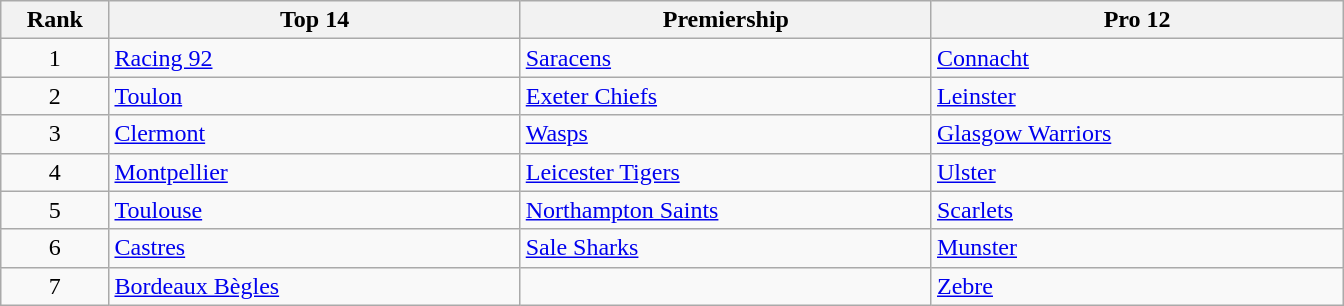<table class="wikitable">
<tr>
<th width=5%>Rank</th>
<th width=19%>Top 14</th>
<th width=19%>Premiership</th>
<th width=19%>Pro 12</th>
</tr>
<tr>
<td align=center>1</td>
<td> <a href='#'>Racing 92</a></td>
<td> <a href='#'>Saracens</a></td>
<td> <a href='#'>Connacht</a></td>
</tr>
<tr>
<td align=center>2</td>
<td> <a href='#'>Toulon</a></td>
<td> <a href='#'>Exeter Chiefs</a></td>
<td> <a href='#'>Leinster</a></td>
</tr>
<tr>
<td align=center>3</td>
<td> <a href='#'>Clermont</a></td>
<td> <a href='#'>Wasps</a></td>
<td> <a href='#'>Glasgow Warriors</a></td>
</tr>
<tr>
<td align=center>4</td>
<td> <a href='#'>Montpellier</a></td>
<td> <a href='#'>Leicester Tigers</a></td>
<td> <a href='#'>Ulster</a></td>
</tr>
<tr>
<td align=center>5</td>
<td> <a href='#'>Toulouse</a></td>
<td> <a href='#'>Northampton Saints</a></td>
<td> <a href='#'>Scarlets</a></td>
</tr>
<tr>
<td align=center>6</td>
<td> <a href='#'>Castres</a></td>
<td> <a href='#'>Sale Sharks</a></td>
<td> <a href='#'>Munster</a></td>
</tr>
<tr>
<td align=center>7</td>
<td> <a href='#'>Bordeaux Bègles</a></td>
<td></td>
<td> <a href='#'>Zebre</a></td>
</tr>
</table>
